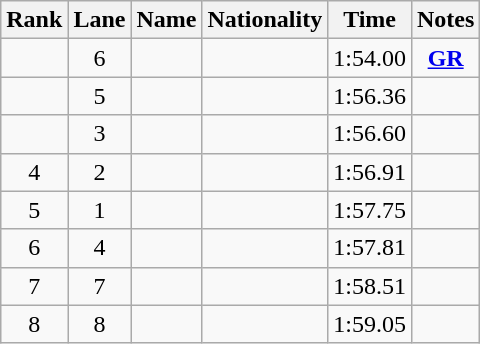<table class="wikitable sortable" style="text-align:center">
<tr>
<th>Rank</th>
<th>Lane</th>
<th>Name</th>
<th>Nationality</th>
<th>Time</th>
<th>Notes</th>
</tr>
<tr>
<td></td>
<td>6</td>
<td align="left"></td>
<td align="left"></td>
<td>1:54.00</td>
<td><strong><a href='#'>GR</a></strong></td>
</tr>
<tr>
<td></td>
<td>5</td>
<td align="left"></td>
<td align="left"></td>
<td>1:56.36</td>
<td></td>
</tr>
<tr>
<td></td>
<td>3</td>
<td align="left"></td>
<td align="left"></td>
<td>1:56.60</td>
<td></td>
</tr>
<tr>
<td>4</td>
<td>2</td>
<td align="left"></td>
<td align="left"></td>
<td>1:56.91</td>
<td></td>
</tr>
<tr>
<td>5</td>
<td>1</td>
<td align="left"></td>
<td align="left"></td>
<td>1:57.75</td>
<td></td>
</tr>
<tr>
<td>6</td>
<td>4</td>
<td align="left"></td>
<td align="left"></td>
<td>1:57.81</td>
<td></td>
</tr>
<tr>
<td>7</td>
<td>7</td>
<td align="left"></td>
<td align="left"></td>
<td>1:58.51</td>
<td></td>
</tr>
<tr>
<td>8</td>
<td>8</td>
<td align="left"></td>
<td align="left"></td>
<td>1:59.05</td>
<td></td>
</tr>
</table>
